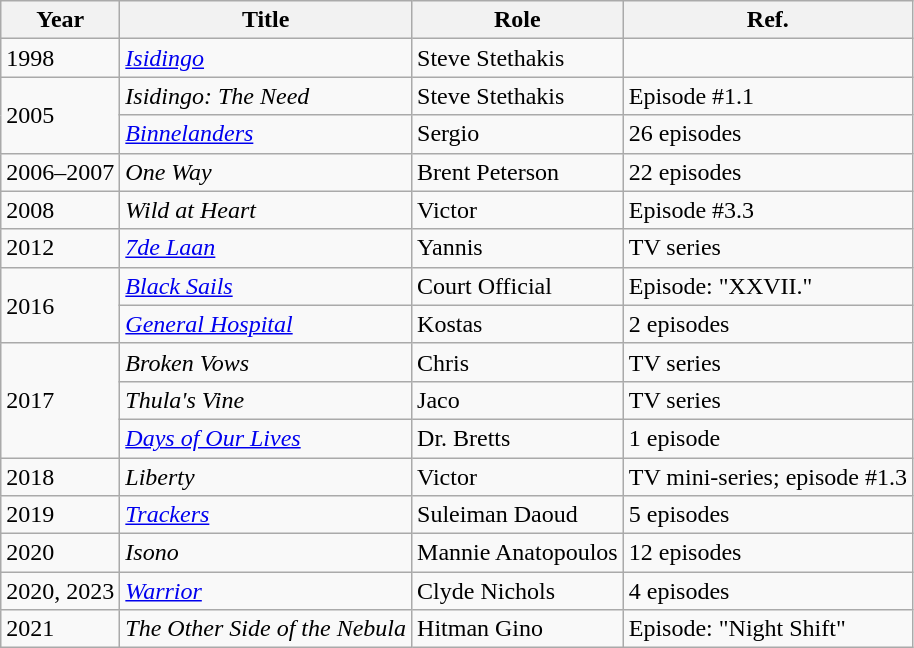<table class="wikitable">
<tr>
<th>Year</th>
<th>Title</th>
<th>Role</th>
<th>Ref.</th>
</tr>
<tr>
<td>1998</td>
<td><em><a href='#'>Isidingo</a></em></td>
<td>Steve Stethakis</td>
<td></td>
</tr>
<tr>
<td rowspan="2">2005</td>
<td><em>Isidingo: The Need</em></td>
<td>Steve Stethakis</td>
<td>Episode #1.1</td>
</tr>
<tr>
<td><em><a href='#'>Binnelanders</a></em></td>
<td>Sergio</td>
<td>26 episodes</td>
</tr>
<tr>
<td>2006–2007</td>
<td><em>One Way</em></td>
<td>Brent Peterson</td>
<td>22 episodes</td>
</tr>
<tr>
<td>2008</td>
<td><em>Wild at Heart</em></td>
<td>Victor</td>
<td>Episode #3.3</td>
</tr>
<tr>
<td>2012</td>
<td><em><a href='#'>7de Laan</a></em></td>
<td>Yannis</td>
<td>TV series</td>
</tr>
<tr>
<td rowspan="2">2016</td>
<td><em><a href='#'>Black Sails</a></em></td>
<td>Court Official</td>
<td>Episode: "XXVII."</td>
</tr>
<tr>
<td><em><a href='#'>General Hospital</a></em></td>
<td>Kostas</td>
<td>2 episodes</td>
</tr>
<tr>
<td rowspan="3">2017</td>
<td><em>Broken Vows</em></td>
<td>Chris</td>
<td>TV series</td>
</tr>
<tr>
<td><em>Thula's Vine</em></td>
<td>Jaco</td>
<td>TV series</td>
</tr>
<tr>
<td><em><a href='#'>Days of Our Lives</a></em></td>
<td>Dr. Bretts</td>
<td>1 episode</td>
</tr>
<tr>
<td>2018</td>
<td><em>Liberty</em></td>
<td>Victor</td>
<td>TV mini-series; episode #1.3</td>
</tr>
<tr>
<td>2019</td>
<td><em><a href='#'>Trackers</a></em></td>
<td>Suleiman Daoud</td>
<td>5 episodes</td>
</tr>
<tr>
<td>2020</td>
<td><em>Isono</em></td>
<td>Mannie Anatopoulos</td>
<td>12 episodes</td>
</tr>
<tr>
<td>2020, 2023</td>
<td><em><a href='#'>Warrior</a></em></td>
<td>Clyde Nichols</td>
<td>4 episodes</td>
</tr>
<tr>
<td>2021</td>
<td><em>The Other Side of the Nebula</em></td>
<td>Hitman Gino</td>
<td>Episode: "Night Shift"</td>
</tr>
</table>
